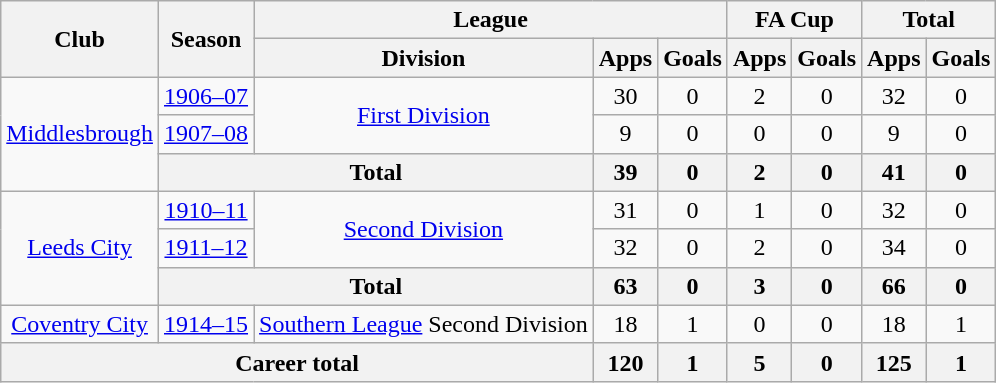<table class="wikitable" style="text-align: center;">
<tr>
<th rowspan="2">Club</th>
<th rowspan="2">Season</th>
<th colspan="3">League</th>
<th colspan="2">FA Cup</th>
<th colspan="2">Total</th>
</tr>
<tr>
<th>Division</th>
<th>Apps</th>
<th>Goals</th>
<th>Apps</th>
<th>Goals</th>
<th>Apps</th>
<th>Goals</th>
</tr>
<tr>
<td rowspan="3"><a href='#'>Middlesbrough</a></td>
<td><a href='#'>1906–07</a></td>
<td rowspan="2"><a href='#'>First Division</a></td>
<td>30</td>
<td>0</td>
<td>2</td>
<td>0</td>
<td>32</td>
<td>0</td>
</tr>
<tr>
<td><a href='#'>1907–08</a></td>
<td>9</td>
<td>0</td>
<td>0</td>
<td>0</td>
<td>9</td>
<td>0</td>
</tr>
<tr>
<th colspan="2">Total</th>
<th>39</th>
<th>0</th>
<th>2</th>
<th>0</th>
<th>41</th>
<th>0</th>
</tr>
<tr>
<td rowspan="3"><a href='#'>Leeds City</a></td>
<td><a href='#'>1910–11</a></td>
<td rowspan="2"><a href='#'>Second Division</a></td>
<td>31</td>
<td>0</td>
<td>1</td>
<td>0</td>
<td>32</td>
<td>0</td>
</tr>
<tr>
<td><a href='#'>1911–12</a></td>
<td>32</td>
<td>0</td>
<td>2</td>
<td>0</td>
<td>34</td>
<td>0</td>
</tr>
<tr>
<th colspan="2">Total</th>
<th>63</th>
<th>0</th>
<th>3</th>
<th>0</th>
<th>66</th>
<th>0</th>
</tr>
<tr>
<td><a href='#'>Coventry City</a></td>
<td><a href='#'>1914–15</a></td>
<td><a href='#'>Southern League</a> Second Division</td>
<td>18</td>
<td>1</td>
<td>0</td>
<td>0</td>
<td>18</td>
<td>1</td>
</tr>
<tr>
<th colspan="3">Career total</th>
<th>120</th>
<th>1</th>
<th>5</th>
<th>0</th>
<th>125</th>
<th>1</th>
</tr>
</table>
